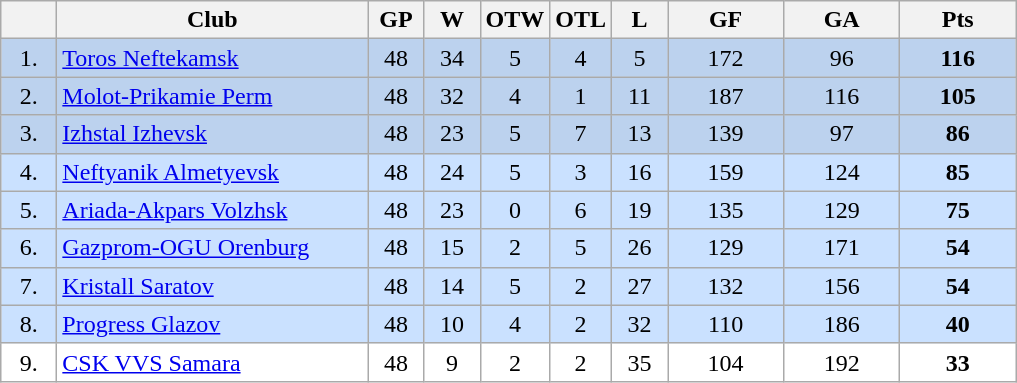<table class="wikitable">
<tr>
<th width="30"></th>
<th width="200">Club</th>
<th width="30">GP</th>
<th width="30">W</th>
<th width="30">OTW</th>
<th width="30">OTL</th>
<th width="30">L</th>
<th width="70">GF</th>
<th width="70">GA</th>
<th width="70">Pts</th>
</tr>
<tr bgcolor="#BCD2EE" align="center">
<td>1.</td>
<td align="left"><a href='#'>Toros Neftekamsk</a></td>
<td>48</td>
<td>34</td>
<td>5</td>
<td>4</td>
<td>5</td>
<td>172</td>
<td>96</td>
<td><strong>116</strong></td>
</tr>
<tr bgcolor="#BCD2EE" align="center">
<td>2.</td>
<td align="left"><a href='#'>Molot-Prikamie Perm</a></td>
<td>48</td>
<td>32</td>
<td>4</td>
<td>1</td>
<td>11</td>
<td>187</td>
<td>116</td>
<td><strong>105</strong></td>
</tr>
<tr bgcolor="#BCD2EE" align="center">
<td>3.</td>
<td align="left"><a href='#'>Izhstal Izhevsk</a></td>
<td>48</td>
<td>23</td>
<td>5</td>
<td>7</td>
<td>13</td>
<td>139</td>
<td>97</td>
<td><strong>86</strong></td>
</tr>
<tr bgcolor="#CAE1FF" align="center">
<td>4.</td>
<td align="left"><a href='#'>Neftyanik Almetyevsk</a></td>
<td>48</td>
<td>24</td>
<td>5</td>
<td>3</td>
<td>16</td>
<td>159</td>
<td>124</td>
<td><strong>85</strong></td>
</tr>
<tr bgcolor="#CAE1FF" align="center">
<td>5.</td>
<td align="left"><a href='#'>Ariada-Akpars Volzhsk</a></td>
<td>48</td>
<td>23</td>
<td>0</td>
<td>6</td>
<td>19</td>
<td>135</td>
<td>129</td>
<td><strong>75</strong></td>
</tr>
<tr bgcolor="#CAE1FF" align="center">
<td>6.</td>
<td align="left"><a href='#'>Gazprom-OGU Orenburg</a></td>
<td>48</td>
<td>15</td>
<td>2</td>
<td>5</td>
<td>26</td>
<td>129</td>
<td>171</td>
<td><strong>54</strong></td>
</tr>
<tr bgcolor="#CAE1FF" align="center">
<td>7.</td>
<td align="left"><a href='#'>Kristall Saratov</a></td>
<td>48</td>
<td>14</td>
<td>5</td>
<td>2</td>
<td>27</td>
<td>132</td>
<td>156</td>
<td><strong>54</strong></td>
</tr>
<tr bgcolor="#CAE1FF" align="center">
<td>8.</td>
<td align="left"><a href='#'>Progress Glazov</a></td>
<td>48</td>
<td>10</td>
<td>4</td>
<td>2</td>
<td>32</td>
<td>110</td>
<td>186</td>
<td><strong>40</strong></td>
</tr>
<tr bgcolor="#FFFFFF" align="center">
<td>9.</td>
<td align="left"><a href='#'>CSK VVS Samara</a></td>
<td>48</td>
<td>9</td>
<td>2</td>
<td>2</td>
<td>35</td>
<td>104</td>
<td>192</td>
<td><strong>33</strong></td>
</tr>
</table>
